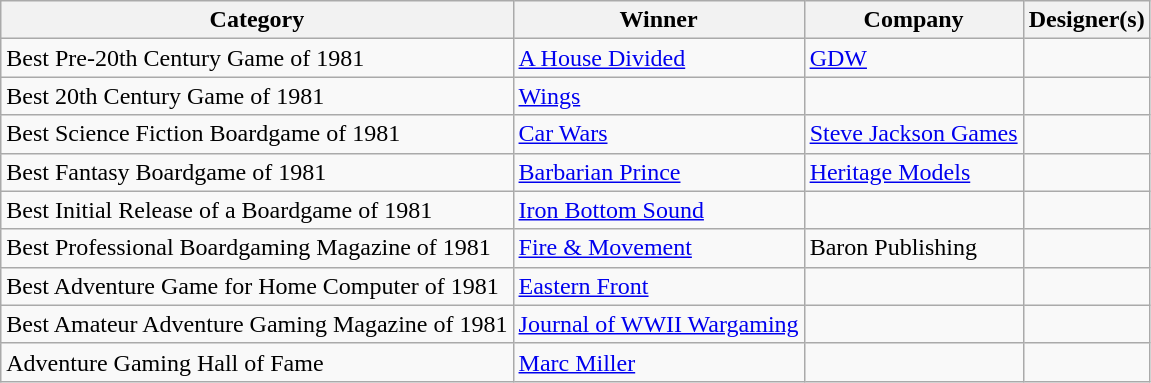<table class="wikitable">
<tr>
<th>Category</th>
<th>Winner</th>
<th>Company</th>
<th>Designer(s)</th>
</tr>
<tr>
<td>Best Pre-20th Century Game of 1981</td>
<td><a href='#'>A House Divided</a></td>
<td><a href='#'>GDW</a></td>
<td></td>
</tr>
<tr>
<td>Best 20th Century Game of 1981</td>
<td><a href='#'>Wings</a></td>
<td></td>
<td></td>
</tr>
<tr>
<td>Best Science Fiction Boardgame of 1981</td>
<td><a href='#'>Car Wars</a></td>
<td><a href='#'>Steve Jackson Games</a></td>
<td></td>
</tr>
<tr>
<td>Best Fantasy Boardgame of 1981</td>
<td><a href='#'>Barbarian Prince</a></td>
<td><a href='#'>Heritage Models</a></td>
<td></td>
</tr>
<tr>
<td>Best Initial Release of a Boardgame of 1981</td>
<td><a href='#'>Iron Bottom Sound</a></td>
<td></td>
<td></td>
</tr>
<tr>
<td>Best Professional Boardgaming Magazine of 1981</td>
<td><a href='#'>Fire & Movement</a></td>
<td>Baron Publishing</td>
<td></td>
</tr>
<tr>
<td>Best Adventure Game for Home Computer of 1981</td>
<td><a href='#'>Eastern Front</a></td>
<td></td>
<td></td>
</tr>
<tr>
<td>Best Amateur Adventure Gaming Magazine of 1981</td>
<td><a href='#'>Journal of WWII Wargaming</a></td>
<td></td>
<td></td>
</tr>
<tr>
<td>Adventure Gaming Hall of Fame</td>
<td><a href='#'>Marc Miller</a></td>
<td></td>
<td></td>
</tr>
</table>
